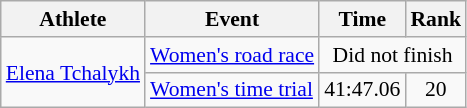<table class="wikitable" style="font-size:90%">
<tr>
<th>Athlete</th>
<th>Event</th>
<th>Time</th>
<th>Rank</th>
</tr>
<tr align=center>
<td align=left rowspan=2><a href='#'>Elena Tchalykh</a></td>
<td align=left><a href='#'>Women's road race</a></td>
<td colspan=2>Did not finish</td>
</tr>
<tr align=center>
<td align=left><a href='#'>Women's time trial</a></td>
<td>41:47.06</td>
<td>20</td>
</tr>
</table>
